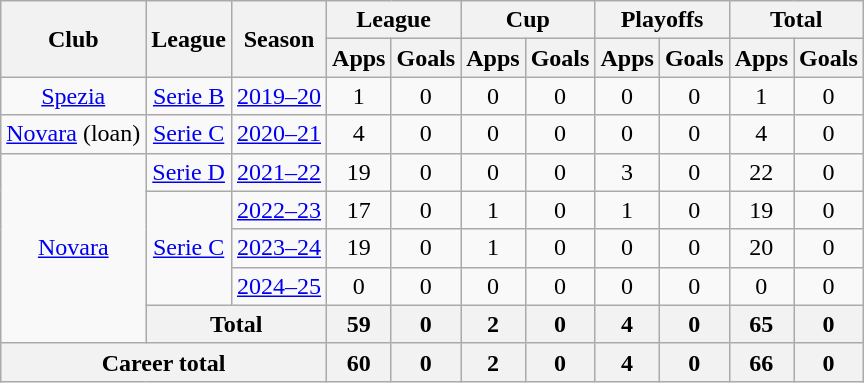<table class="wikitable" style="text-align: center;">
<tr>
<th rowspan="2">Club</th>
<th rowspan="2">League</th>
<th rowspan="2">Season</th>
<th colspan="2">League</th>
<th colspan="2">Cup</th>
<th colspan="2">Playoffs</th>
<th colspan="2">Total</th>
</tr>
<tr>
<th>Apps</th>
<th>Goals</th>
<th>Apps</th>
<th>Goals</th>
<th>Apps</th>
<th>Goals</th>
<th>Apps</th>
<th>Goals</th>
</tr>
<tr>
<td><a href='#'>Spezia</a></td>
<td><a href='#'>Serie B</a></td>
<td><a href='#'>2019–20</a></td>
<td>1</td>
<td>0</td>
<td>0</td>
<td>0</td>
<td>0</td>
<td>0</td>
<td>1</td>
<td>0</td>
</tr>
<tr>
<td><a href='#'>Novara</a> (loan)</td>
<td><a href='#'>Serie C</a></td>
<td><a href='#'>2020–21</a></td>
<td>4</td>
<td>0</td>
<td>0</td>
<td>0</td>
<td>0</td>
<td>0</td>
<td>4</td>
<td>0</td>
</tr>
<tr>
<td rowspan="5"><a href='#'>Novara</a></td>
<td><a href='#'>Serie D</a></td>
<td><a href='#'>2021–22</a></td>
<td>19</td>
<td>0</td>
<td>0</td>
<td>0</td>
<td>3</td>
<td>0</td>
<td>22</td>
<td>0</td>
</tr>
<tr>
<td rowspan="3"><a href='#'>Serie C</a></td>
<td><a href='#'>2022–23</a></td>
<td>17</td>
<td>0</td>
<td>1</td>
<td>0</td>
<td>1</td>
<td>0</td>
<td>19</td>
<td>0</td>
</tr>
<tr>
<td><a href='#'>2023–24</a></td>
<td>19</td>
<td>0</td>
<td>1</td>
<td>0</td>
<td>0</td>
<td>0</td>
<td>20</td>
<td>0</td>
</tr>
<tr>
<td><a href='#'>2024–25</a></td>
<td>0</td>
<td>0</td>
<td>0</td>
<td>0</td>
<td>0</td>
<td>0</td>
<td>0</td>
<td>0</td>
</tr>
<tr>
<th colspan="2">Total</th>
<th>59</th>
<th>0</th>
<th>2</th>
<th>0</th>
<th>4</th>
<th>0</th>
<th>65</th>
<th>0</th>
</tr>
<tr>
<th colspan="3">Career total</th>
<th>60</th>
<th>0</th>
<th>2</th>
<th>0</th>
<th>4</th>
<th>0</th>
<th>66</th>
<th>0</th>
</tr>
</table>
